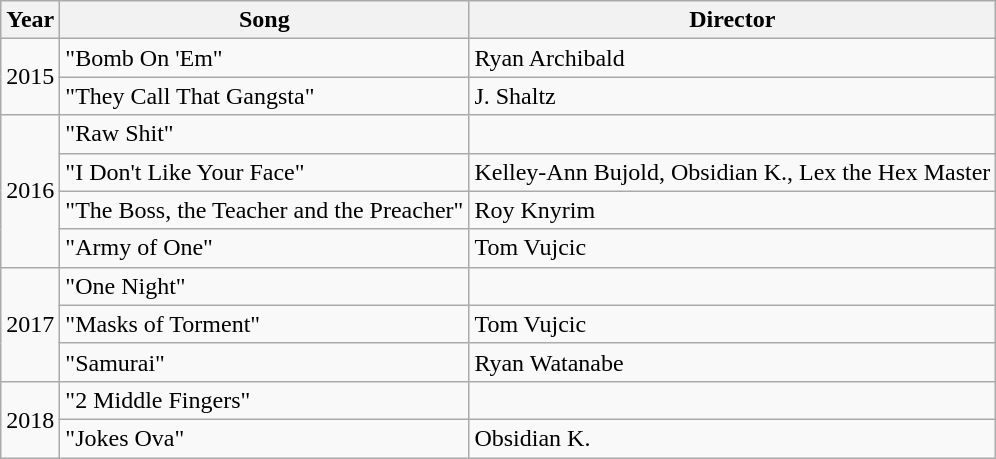<table class="wikitable" border="1">
<tr>
<th>Year</th>
<th>Song</th>
<th>Director</th>
</tr>
<tr>
<td rowspan="2">2015</td>
<td>"Bomb On 'Em"</td>
<td>Ryan Archibald</td>
</tr>
<tr>
<td>"They Call That Gangsta"</td>
<td>J. Shaltz</td>
</tr>
<tr>
<td rowspan="4">2016</td>
<td>"Raw Shit"</td>
<td></td>
</tr>
<tr>
<td>"I Don't Like Your Face"</td>
<td>Kelley-Ann Bujold, Obsidian K., Lex the Hex Master</td>
</tr>
<tr>
<td>"The Boss, the Teacher and the Preacher"</td>
<td>Roy Knyrim</td>
</tr>
<tr>
<td>"Army of One"</td>
<td>Tom Vujcic</td>
</tr>
<tr>
<td rowspan="3">2017</td>
<td>"One Night"</td>
<td></td>
</tr>
<tr>
<td>"Masks of Torment"</td>
<td>Tom Vujcic</td>
</tr>
<tr>
<td>"Samurai"</td>
<td>Ryan Watanabe</td>
</tr>
<tr>
<td rowspan="2">2018</td>
<td>"2 Middle Fingers"</td>
<td></td>
</tr>
<tr>
<td>"Jokes Ova"</td>
<td>Obsidian K.</td>
</tr>
</table>
